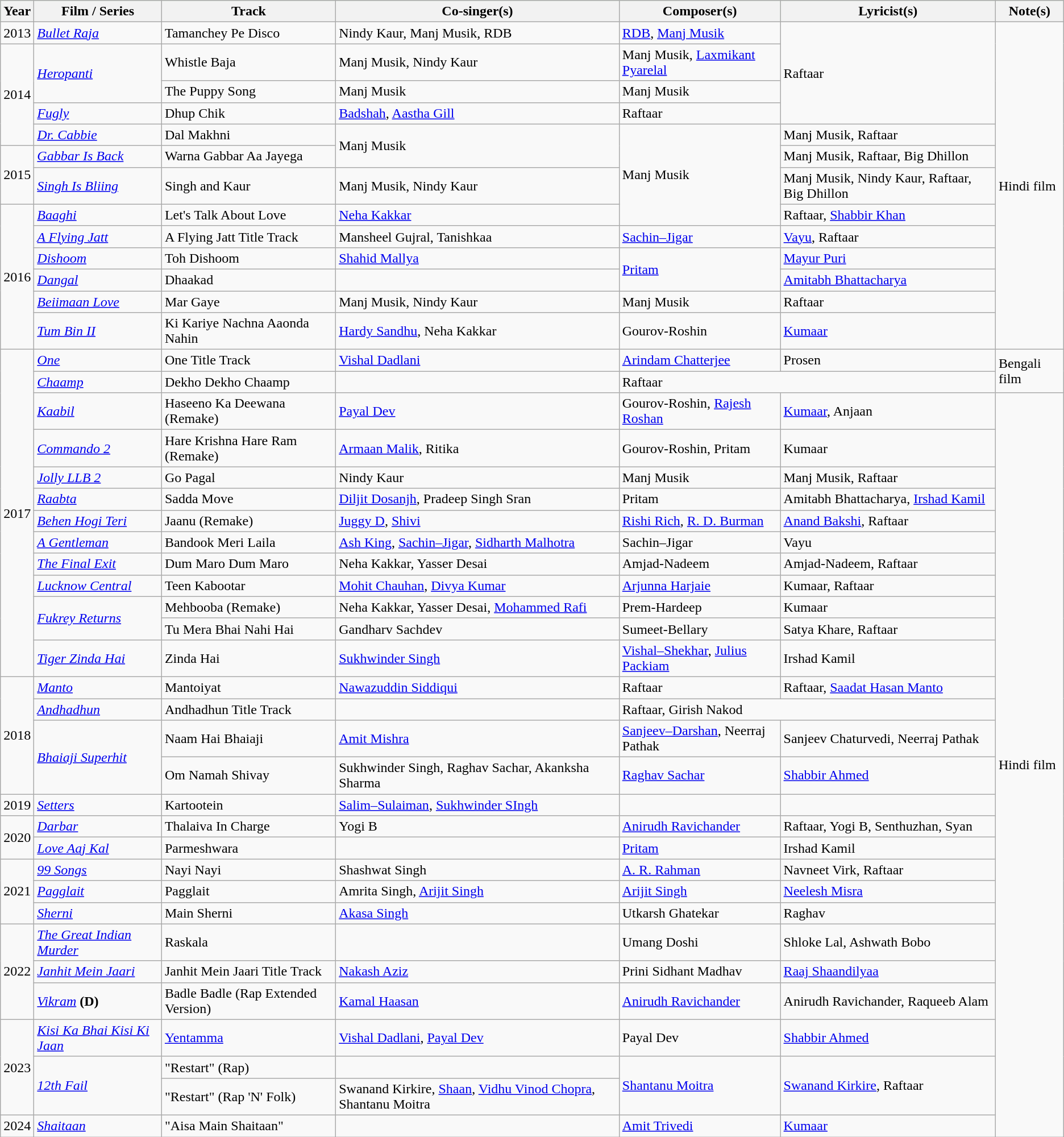<table class="wikitable">
<tr style="background:#cfc; text-align:center;">
<th><strong>Year</strong></th>
<th><strong>Film / Series</strong></th>
<th><strong>Track</strong></th>
<th><strong>Co-singer(s)</strong></th>
<th><strong>Composer(s)</strong></th>
<th><strong>Lyricist(s)</strong></th>
<th><strong>Note(s)</strong></th>
</tr>
<tr>
<td>2013</td>
<td><em><a href='#'>Bullet Raja</a></em></td>
<td>Tamanchey Pe Disco</td>
<td>Nindy Kaur, Manj Musik, RDB</td>
<td><a href='#'>RDB</a>, <a href='#'>Manj Musik</a></td>
<td rowspan="4">Raftaar</td>
<td rowspan="13">Hindi film</td>
</tr>
<tr>
<td rowspan="4">2014</td>
<td rowspan="2"><em><a href='#'>Heropanti</a></em></td>
<td>Whistle Baja</td>
<td>Manj Musik, Nindy Kaur</td>
<td>Manj Musik, <a href='#'>Laxmikant Pyarelal</a></td>
</tr>
<tr>
<td>The Puppy Song</td>
<td>Manj Musik</td>
<td>Manj Musik</td>
</tr>
<tr>
<td><em><a href='#'>Fugly</a></em></td>
<td>Dhup Chik</td>
<td><a href='#'>Badshah</a>, <a href='#'>Aastha Gill</a></td>
<td>Raftaar</td>
</tr>
<tr>
<td><em><a href='#'>Dr. Cabbie</a></em></td>
<td>Dal Makhni</td>
<td rowspan="2">Manj Musik</td>
<td rowspan="4">Manj Musik</td>
<td>Manj Musik, Raftaar</td>
</tr>
<tr>
<td rowspan="2">2015</td>
<td><em><a href='#'>Gabbar Is Back</a></em></td>
<td>Warna Gabbar Aa Jayega</td>
<td>Manj Musik, Raftaar, Big Dhillon</td>
</tr>
<tr>
<td><em><a href='#'>Singh Is Bliing</a></em></td>
<td>Singh and Kaur</td>
<td>Manj Musik, Nindy Kaur</td>
<td>Manj Musik, Nindy Kaur, Raftaar, Big Dhillon</td>
</tr>
<tr>
<td rowspan="6">2016</td>
<td><em><a href='#'>Baaghi</a></em></td>
<td>Let's Talk About Love</td>
<td><a href='#'>Neha Kakkar</a></td>
<td>Raftaar, <a href='#'>Shabbir Khan</a></td>
</tr>
<tr>
<td><em><a href='#'>A Flying Jatt</a></em></td>
<td>A Flying Jatt Title Track</td>
<td>Mansheel Gujral, Tanishkaa</td>
<td><a href='#'>Sachin–Jigar</a></td>
<td><a href='#'>Vayu</a>, Raftaar</td>
</tr>
<tr>
<td><em><a href='#'>Dishoom</a></em></td>
<td>Toh Dishoom</td>
<td><a href='#'>Shahid Mallya</a></td>
<td rowspan="2"><a href='#'>Pritam</a></td>
<td><a href='#'>Mayur Puri</a></td>
</tr>
<tr>
<td><em><a href='#'>Dangal</a></em></td>
<td>Dhaakad</td>
<td></td>
<td><a href='#'>Amitabh Bhattacharya</a></td>
</tr>
<tr>
<td><em><a href='#'>Beiimaan Love</a></em></td>
<td>Mar Gaye</td>
<td>Manj Musik, Nindy Kaur</td>
<td>Manj Musik</td>
<td>Raftaar</td>
</tr>
<tr>
<td><em><a href='#'>Tum Bin II</a></em></td>
<td>Ki Kariye Nachna Aaonda Nahin</td>
<td><a href='#'>Hardy Sandhu</a>, Neha Kakkar</td>
<td>Gourov-Roshin</td>
<td><a href='#'>Kumaar</a></td>
</tr>
<tr>
<td rowspan="13">2017</td>
<td><em><a href='#'>One</a></em></td>
<td>One Title Track</td>
<td><a href='#'>Vishal Dadlani</a></td>
<td><a href='#'>Arindam Chatterjee</a></td>
<td>Prosen</td>
<td rowspan="2">Bengali film</td>
</tr>
<tr>
<td><em><a href='#'>Chaamp</a></em></td>
<td>Dekho Dekho Chaamp</td>
<td></td>
<td colspan="2">Raftaar</td>
</tr>
<tr>
<td><em><a href='#'>Kaabil</a></em></td>
<td>Haseeno Ka Deewana (Remake)</td>
<td><a href='#'>Payal Dev</a></td>
<td>Gourov-Roshin, <a href='#'>Rajesh Roshan</a></td>
<td><a href='#'>Kumaar</a>, Anjaan</td>
<td rowspan="30">Hindi film</td>
</tr>
<tr>
<td><em><a href='#'>Commando 2</a></em></td>
<td>Hare Krishna Hare Ram (Remake)</td>
<td><a href='#'>Armaan Malik</a>, Ritika</td>
<td>Gourov-Roshin, Pritam</td>
<td>Kumaar</td>
</tr>
<tr>
<td><em><a href='#'>Jolly LLB 2</a></em></td>
<td>Go Pagal</td>
<td>Nindy Kaur</td>
<td>Manj Musik</td>
<td>Manj Musik, Raftaar</td>
</tr>
<tr>
<td><em><a href='#'>Raabta</a></em></td>
<td>Sadda Move</td>
<td><a href='#'>Diljit Dosanjh</a>, Pradeep Singh Sran</td>
<td>Pritam</td>
<td>Amitabh Bhattacharya, <a href='#'>Irshad Kamil</a></td>
</tr>
<tr>
<td><em><a href='#'>Behen Hogi Teri</a></em></td>
<td>Jaanu (Remake)</td>
<td><a href='#'>Juggy D</a>, <a href='#'>Shivi</a></td>
<td><a href='#'>Rishi Rich</a>, <a href='#'>R. D. Burman</a></td>
<td><a href='#'>Anand Bakshi</a>, Raftaar</td>
</tr>
<tr>
<td><em><a href='#'>A Gentleman</a></em></td>
<td>Bandook Meri Laila</td>
<td><a href='#'>Ash King</a>, <a href='#'>Sachin–Jigar</a>, <a href='#'>Sidharth Malhotra</a></td>
<td>Sachin–Jigar</td>
<td>Vayu</td>
</tr>
<tr>
<td><em><a href='#'>The Final Exit</a></em></td>
<td>Dum Maro Dum Maro</td>
<td>Neha Kakkar, Yasser Desai</td>
<td>Amjad-Nadeem</td>
<td>Amjad-Nadeem, Raftaar</td>
</tr>
<tr>
<td><em><a href='#'>Lucknow Central</a></em></td>
<td>Teen Kabootar</td>
<td><a href='#'>Mohit Chauhan</a>, <a href='#'>Divya Kumar</a></td>
<td><a href='#'>Arjunna Harjaie</a></td>
<td>Kumaar, Raftaar</td>
</tr>
<tr>
<td rowspan="2"><em><a href='#'>Fukrey Returns</a></em></td>
<td>Mehbooba (Remake)</td>
<td>Neha Kakkar, Yasser Desai, <a href='#'>Mohammed Rafi</a></td>
<td>Prem-Hardeep</td>
<td>Kumaar</td>
</tr>
<tr>
<td>Tu Mera Bhai Nahi Hai</td>
<td>Gandharv Sachdev</td>
<td>Sumeet-Bellary</td>
<td>Satya Khare, Raftaar</td>
</tr>
<tr>
<td><em><a href='#'>Tiger Zinda Hai</a></em></td>
<td>Zinda Hai</td>
<td><a href='#'>Sukhwinder Singh</a></td>
<td><a href='#'>Vishal–Shekhar</a>, <a href='#'>Julius Packiam</a></td>
<td>Irshad Kamil</td>
</tr>
<tr>
<td rowspan="4">2018</td>
<td><em><a href='#'>Manto</a></em></td>
<td>Mantoiyat</td>
<td><a href='#'>Nawazuddin Siddiqui</a></td>
<td>Raftaar</td>
<td>Raftaar, <a href='#'>Saadat Hasan Manto</a></td>
</tr>
<tr>
<td><em><a href='#'>Andhadhun</a></em></td>
<td>Andhadhun Title Track</td>
<td></td>
<td colspan="2">Raftaar, Girish Nakod</td>
</tr>
<tr>
<td rowspan="2"><em><a href='#'>Bhaiaji Superhit</a></em></td>
<td>Naam Hai Bhaiaji</td>
<td><a href='#'>Amit Mishra</a></td>
<td><a href='#'>Sanjeev–Darshan</a>, Neerraj Pathak</td>
<td>Sanjeev Chaturvedi, Neerraj Pathak</td>
</tr>
<tr>
<td>Om Namah Shivay</td>
<td>Sukhwinder Singh, Raghav Sachar, Akanksha Sharma</td>
<td><a href='#'>Raghav Sachar</a></td>
<td><a href='#'>Shabbir Ahmed</a></td>
</tr>
<tr>
<td>2019</td>
<td><em><a href='#'>Setters</a></em></td>
<td>Kartootein</td>
<td><a href='#'>Salim–Sulaiman</a>, <a href='#'>Sukhwinder SIngh</a></td>
<td></td>
<td></td>
</tr>
<tr>
<td rowspan=2>2020</td>
<td><em><a href='#'>Darbar</a></em></td>
<td>Thalaiva In Charge</td>
<td>Yogi B</td>
<td><a href='#'>Anirudh Ravichander</a></td>
<td>Raftaar, Yogi B, Senthuzhan, Syan</td>
</tr>
<tr>
<td><em><a href='#'>Love Aaj Kal</a></em></td>
<td>Parmeshwara</td>
<td></td>
<td><a href='#'>Pritam</a></td>
<td>Irshad Kamil</td>
</tr>
<tr>
<td rowspan=3>2021</td>
<td><em><a href='#'>99 Songs</a></em></td>
<td>Nayi Nayi</td>
<td>Shashwat Singh</td>
<td><a href='#'>A. R. Rahman</a></td>
<td>Navneet Virk, Raftaar</td>
</tr>
<tr>
<td><em><a href='#'>Pagglait</a></em></td>
<td>Pagglait</td>
<td>Amrita Singh, <a href='#'>Arijit Singh</a></td>
<td><a href='#'>Arijit Singh</a></td>
<td><a href='#'>Neelesh Misra</a></td>
</tr>
<tr>
<td><em><a href='#'>Sherni</a></em></td>
<td>Main Sherni</td>
<td><a href='#'>Akasa Singh</a></td>
<td>Utkarsh Ghatekar</td>
<td>Raghav</td>
</tr>
<tr>
<td rowspan="3">2022</td>
<td><em><a href='#'>The Great Indian Murder</a></em></td>
<td>Raskala</td>
<td></td>
<td>Umang Doshi</td>
<td>Shloke Lal,  Ashwath Bobo</td>
</tr>
<tr>
<td><em><a href='#'>Janhit Mein Jaari</a></em></td>
<td>Janhit Mein Jaari Title Track</td>
<td><a href='#'>Nakash Aziz</a></td>
<td>Prini Sidhant Madhav</td>
<td><a href='#'>Raaj Shaandilyaa</a></td>
</tr>
<tr>
<td><em><a href='#'>Vikram</a></em> <strong>(D)</strong></td>
<td>Badle Badle (Rap Extended Version)</td>
<td><a href='#'>Kamal Haasan</a></td>
<td><a href='#'>Anirudh Ravichander</a></td>
<td>Anirudh Ravichander, Raqueeb Alam</td>
</tr>
<tr>
<td rowspan=3>2023</td>
<td><em><a href='#'>Kisi Ka Bhai Kisi Ki Jaan</a></em></td>
<td><a href='#'>Yentamma</a></td>
<td><a href='#'>Vishal Dadlani</a>, <a href='#'>Payal Dev</a></td>
<td>Payal Dev</td>
<td><a href='#'>Shabbir Ahmed</a></td>
</tr>
<tr>
<td rowspan =2><em><a href='#'>12th Fail</a></em></td>
<td>"Restart" (Rap)</td>
<td></td>
<td rowspan=2><a href='#'>Shantanu Moitra</a></td>
<td rowspan=2><a href='#'>Swanand Kirkire</a>, Raftaar</td>
</tr>
<tr>
<td>"Restart" (Rap 'N' Folk)</td>
<td>Swanand Kirkire, <a href='#'>Shaan</a>, <a href='#'>Vidhu Vinod Chopra</a>,  Shantanu Moitra</td>
</tr>
<tr>
<td>2024</td>
<td><em><a href='#'>Shaitaan</a></em></td>
<td>"Aisa Main Shaitaan"</td>
<td></td>
<td><a href='#'>Amit Trivedi</a></td>
<td><a href='#'>Kumaar</a></td>
</tr>
</table>
